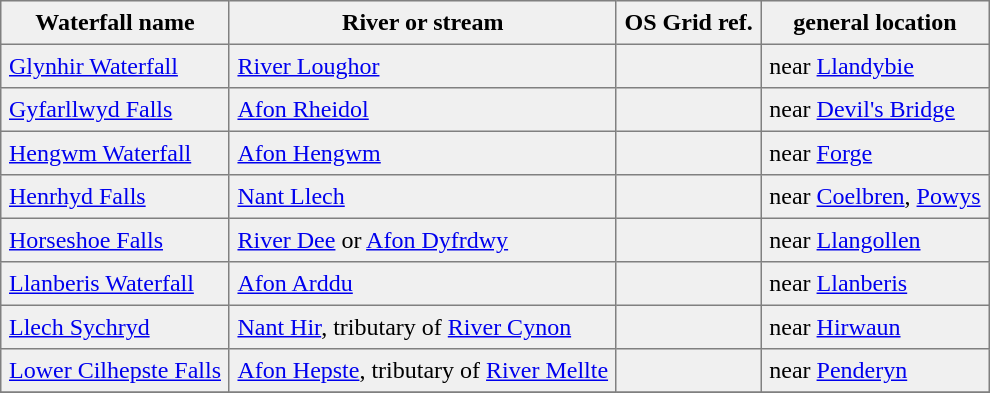<table border=1 cellspacing=0 cellpadding=5 style="border-collapse: collapse; background:#f0f0f0;">
<tr>
<th>Waterfall name</th>
<th>River or stream</th>
<th>OS Grid ref.</th>
<th>general location</th>
</tr>
<tr>
<td><a href='#'>Glynhir Waterfall</a></td>
<td><a href='#'>River Loughor</a></td>
<td></td>
<td>near <a href='#'>Llandybie</a></td>
</tr>
<tr>
<td><a href='#'>Gyfarllwyd Falls</a></td>
<td><a href='#'>Afon Rheidol</a></td>
<td></td>
<td>near <a href='#'>Devil's Bridge</a></td>
</tr>
<tr>
<td><a href='#'>Hengwm Waterfall</a></td>
<td><a href='#'>Afon Hengwm</a></td>
<td></td>
<td>near <a href='#'>Forge</a></td>
</tr>
<tr>
<td><a href='#'>Henrhyd Falls</a></td>
<td><a href='#'>Nant Llech</a></td>
<td></td>
<td>near <a href='#'>Coelbren</a>, <a href='#'>Powys</a></td>
</tr>
<tr>
<td><a href='#'>Horseshoe Falls</a></td>
<td><a href='#'>River Dee</a> or <a href='#'>Afon Dyfrdwy</a></td>
<td></td>
<td>near <a href='#'>Llangollen</a></td>
</tr>
<tr>
<td><a href='#'>Llanberis Waterfall</a></td>
<td><a href='#'>Afon Arddu</a></td>
<td></td>
<td>near <a href='#'>Llanberis</a></td>
</tr>
<tr>
<td><a href='#'>Llech Sychryd</a></td>
<td><a href='#'>Nant Hir</a>, tributary of <a href='#'>River Cynon</a></td>
<td></td>
<td>near <a href='#'>Hirwaun</a></td>
</tr>
<tr>
<td><a href='#'>Lower Cilhepste Falls</a></td>
<td><a href='#'>Afon Hepste</a>, tributary of <a href='#'>River Mellte</a></td>
<td></td>
<td>near <a href='#'>Penderyn</a></td>
</tr>
<tr>
</tr>
</table>
